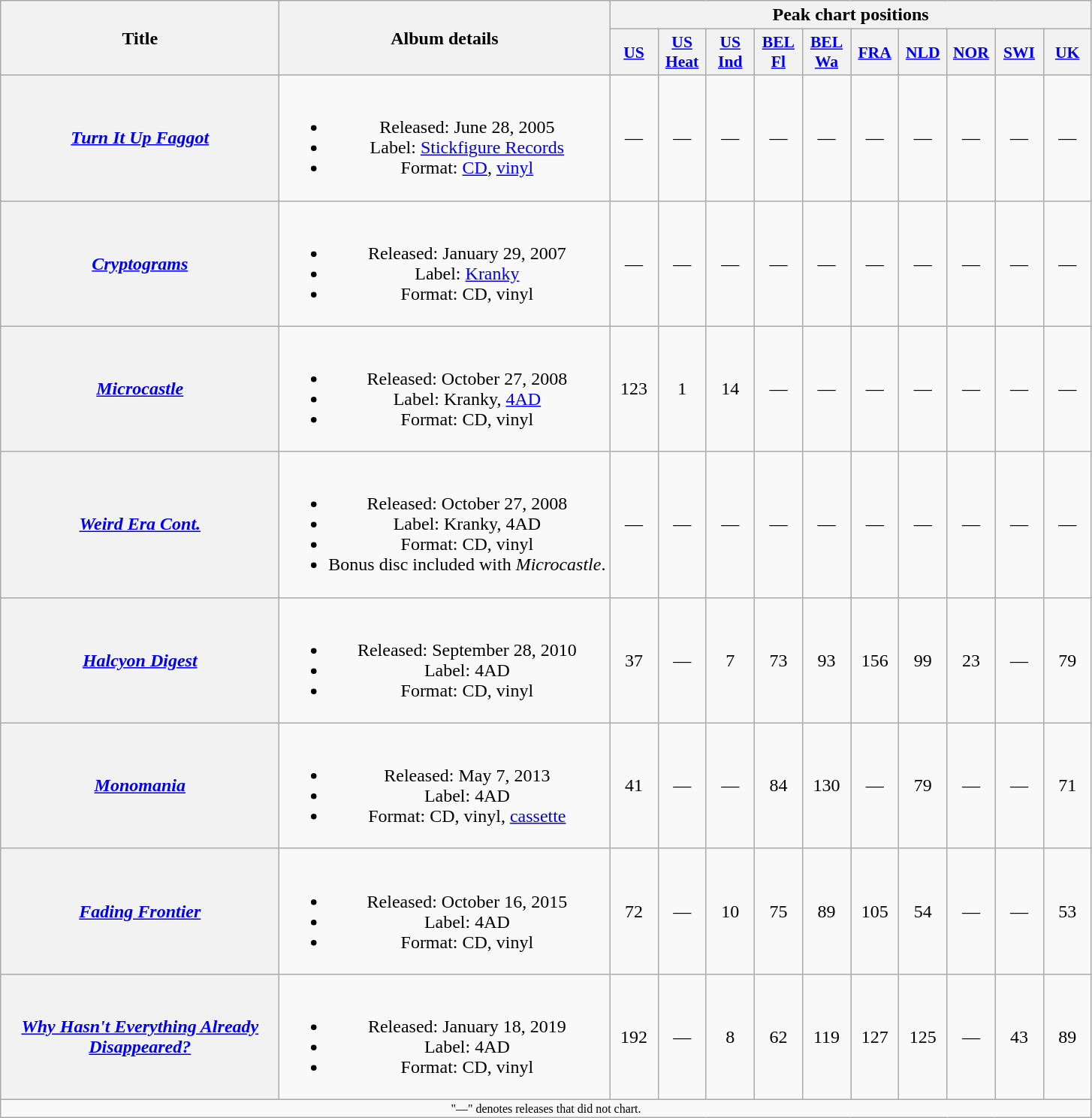<table class="wikitable plainrowheaders" style="text-align:center;">
<tr>
<th rowspan="2" style="width:15em;">Title</th>
<th rowspan="2">Album details</th>
<th colspan="10">Peak chart positions</th>
</tr>
<tr>
<th style="width:2.5em;font-size:90%"><a href='#'>US</a><br></th>
<th style="width:2.5em;font-size:90%"><a href='#'>US<br>Heat</a><br></th>
<th style="width:2.5em;font-size:90%"><a href='#'>US<br>Ind</a><br></th>
<th style="width:2.5em;font-size:90%"><a href='#'>BEL<br>Fl</a><br></th>
<th style="width:2.5em;font-size:90%"><a href='#'>BEL<br>Wa</a><br></th>
<th style="width:2.5em;font-size:90%"><a href='#'>FRA</a><br></th>
<th style="width:2.5em;font-size:90%"><a href='#'>NLD</a><br></th>
<th style="width:2.5em;font-size:90%"><a href='#'>NOR</a><br></th>
<th style="width:2.5em;font-size:90%"><a href='#'>SWI</a><br></th>
<th style="width:2.5em;font-size:90%"><a href='#'>UK</a><br></th>
</tr>
<tr>
<th scope="row"><em><a href='#'>Turn It Up Faggot</a></em></th>
<td><br><ul><li>Released: June 28, 2005</li><li>Label: <a href='#'>Stickfigure Records</a></li><li>Format: <a href='#'>CD</a>, <a href='#'>vinyl</a></li></ul></td>
<td>—</td>
<td>—</td>
<td>—</td>
<td>—</td>
<td>—</td>
<td>—</td>
<td>—</td>
<td>—</td>
<td>—</td>
<td>—</td>
</tr>
<tr>
<th scope="row"><em><a href='#'>Cryptograms</a></em></th>
<td><br><ul><li>Released: January 29, 2007</li><li>Label: <a href='#'>Kranky</a></li><li>Format: CD, vinyl</li></ul></td>
<td>—</td>
<td>—</td>
<td>—</td>
<td>—</td>
<td>—</td>
<td>—</td>
<td>—</td>
<td>—</td>
<td>—</td>
<td>—</td>
</tr>
<tr>
<th scope="row"><em><a href='#'>Microcastle</a></em></th>
<td><br><ul><li>Released: October 27, 2008</li><li>Label: Kranky, <a href='#'>4AD</a></li><li>Format: CD, vinyl</li></ul></td>
<td>123</td>
<td>1</td>
<td>14</td>
<td>—</td>
<td>—</td>
<td>—</td>
<td>—</td>
<td>—</td>
<td>—</td>
<td>—</td>
</tr>
<tr>
<th scope="row"><em><a href='#'>Weird Era Cont.</a></em></th>
<td><br><ul><li>Released: October 27, 2008</li><li>Label: Kranky, 4AD</li><li>Format: CD, vinyl</li><li>Bonus disc included with <em>Microcastle</em>.</li></ul></td>
<td>—</td>
<td>—</td>
<td>—</td>
<td>—</td>
<td>—</td>
<td>—</td>
<td>—</td>
<td>—</td>
<td>—</td>
<td>—</td>
</tr>
<tr>
<th scope="row"><em><a href='#'>Halcyon Digest</a></em></th>
<td><br><ul><li>Released: September 28, 2010</li><li>Label: 4AD</li><li>Format: CD, vinyl</li></ul></td>
<td>37</td>
<td>—</td>
<td>7</td>
<td>73</td>
<td>93</td>
<td>156</td>
<td>99</td>
<td>23</td>
<td>—</td>
<td>79</td>
</tr>
<tr>
<th scope="row"><em><a href='#'>Monomania</a></em></th>
<td><br><ul><li>Released: May 7, 2013</li><li>Label: 4AD</li><li>Format: CD, vinyl, <a href='#'>cassette</a></li></ul></td>
<td>41</td>
<td>—</td>
<td>—</td>
<td>84</td>
<td>130</td>
<td>—</td>
<td>79</td>
<td>—</td>
<td>—</td>
<td>71</td>
</tr>
<tr>
<th scope="row"><em><a href='#'>Fading Frontier</a></em></th>
<td><br><ul><li>Released: October 16, 2015</li><li>Label: 4AD</li><li>Format: CD, vinyl</li></ul></td>
<td>72</td>
<td>—</td>
<td>10</td>
<td>75</td>
<td>89</td>
<td>105</td>
<td>54</td>
<td>—</td>
<td>—</td>
<td>53</td>
</tr>
<tr>
<th scope="row"><em><a href='#'>Why Hasn't Everything Already Disappeared?</a></em></th>
<td><br><ul><li>Released: January 18, 2019</li><li>Label: 4AD</li><li>Format: CD, vinyl</li></ul></td>
<td>192</td>
<td>—</td>
<td>8</td>
<td>62</td>
<td>119</td>
<td>127</td>
<td>125</td>
<td>—</td>
<td>43</td>
<td>89</td>
</tr>
<tr>
<td colspan="12" style="text-align:center; font-size:8pt;">"—" denotes releases that did not chart.</td>
</tr>
</table>
